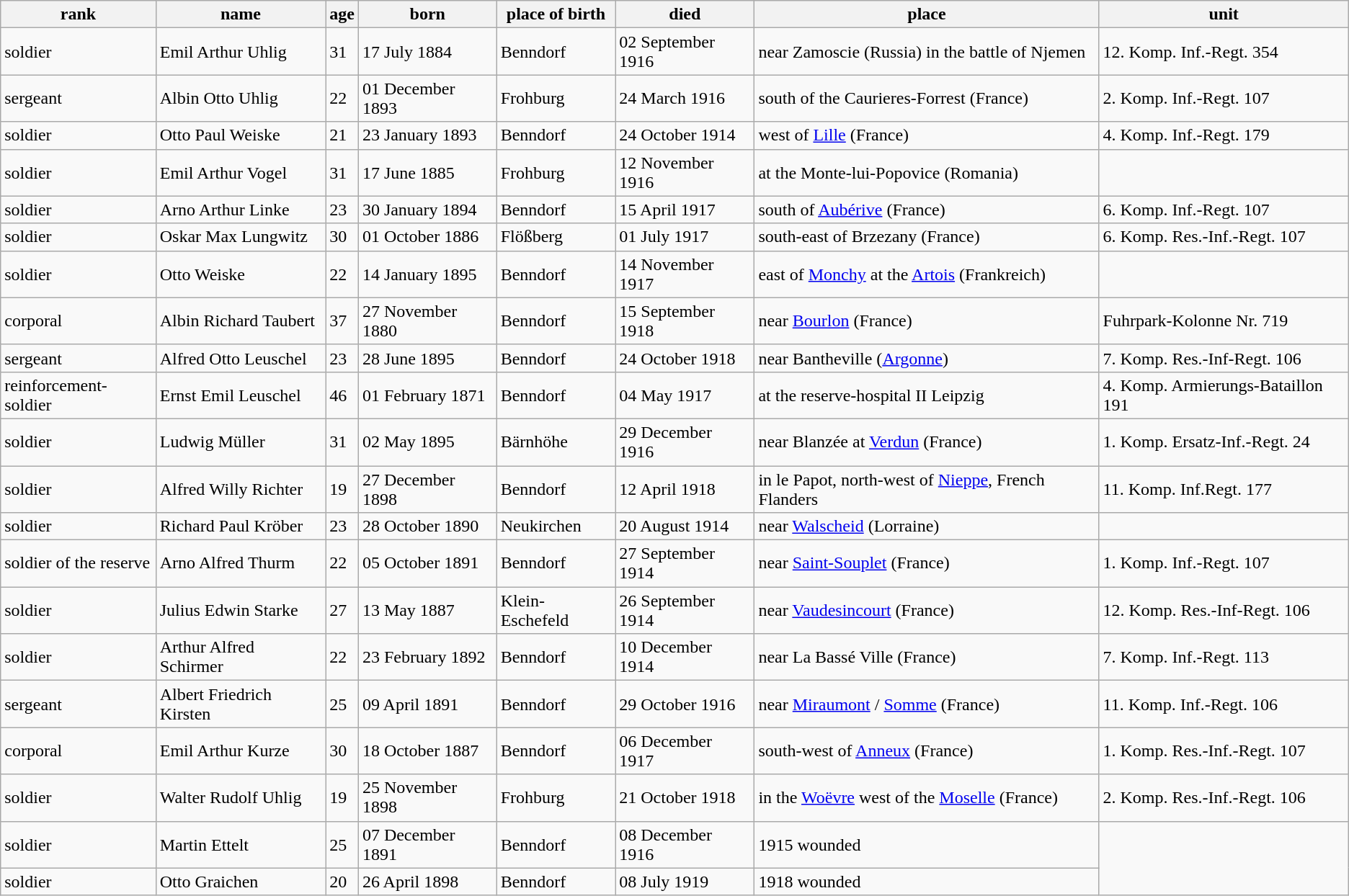<table class="wikitable">
<tr>
<th>rank</th>
<th>name</th>
<th>age</th>
<th>born</th>
<th>place of birth</th>
<th>died</th>
<th>place</th>
<th>unit</th>
</tr>
<tr>
<td>soldier</td>
<td>Emil Arthur Uhlig</td>
<td>31</td>
<td>17 July 1884</td>
<td>Benndorf</td>
<td>02 September 1916</td>
<td>near Zamoscie (Russia) in the battle of Njemen</td>
<td>12. Komp. Inf.-Regt. 354</td>
</tr>
<tr>
<td>sergeant</td>
<td>Albin Otto Uhlig</td>
<td>22</td>
<td>01 December 1893</td>
<td>Frohburg</td>
<td>24 March 1916</td>
<td>south of the Caurieres-Forrest (France)</td>
<td>2. Komp. Inf.-Regt. 107</td>
</tr>
<tr>
<td>soldier</td>
<td>Otto Paul Weiske</td>
<td>21</td>
<td>23 January 1893</td>
<td>Benndorf</td>
<td>24 October 1914</td>
<td>west of <a href='#'>Lille</a> (France)</td>
<td>4. Komp. Inf.-Regt. 179</td>
</tr>
<tr>
<td>soldier</td>
<td>Emil Arthur Vogel</td>
<td>31</td>
<td>17 June 1885</td>
<td>Frohburg</td>
<td>12 November 1916</td>
<td>at the Monte-lui-Popovice (Romania)</td>
<td></td>
</tr>
<tr>
<td>soldier</td>
<td>Arno Arthur Linke</td>
<td>23</td>
<td>30 January 1894</td>
<td>Benndorf</td>
<td>15 April 1917</td>
<td>south of <a href='#'>Aubérive</a> (France)</td>
<td>6. Komp. Inf.-Regt. 107</td>
</tr>
<tr>
<td>soldier</td>
<td>Oskar Max Lungwitz</td>
<td>30</td>
<td>01 October 1886</td>
<td>Flößberg</td>
<td>01 July 1917</td>
<td>south-east of Brzezany (France)</td>
<td>6. Komp. Res.-Inf.-Regt. 107</td>
</tr>
<tr>
<td>soldier</td>
<td>Otto Weiske</td>
<td>22</td>
<td>14 January 1895</td>
<td>Benndorf</td>
<td>14 November 1917</td>
<td>east of <a href='#'>Monchy</a> at the <a href='#'>Artois</a> (Frankreich)</td>
<td></td>
</tr>
<tr>
<td>corporal</td>
<td>Albin Richard Taubert</td>
<td>37</td>
<td>27 November 1880</td>
<td>Benndorf</td>
<td>15 September 1918</td>
<td>near <a href='#'>Bourlon</a> (France)</td>
<td>Fuhrpark-Kolonne Nr. 719</td>
</tr>
<tr>
<td>sergeant</td>
<td>Alfred Otto Leuschel</td>
<td>23</td>
<td>28 June 1895</td>
<td>Benndorf</td>
<td>24 October 1918</td>
<td>near Bantheville (<a href='#'>Argonne</a>)</td>
<td>7. Komp. Res.-Inf-Regt. 106</td>
</tr>
<tr>
<td>reinforcement-soldier</td>
<td>Ernst Emil Leuschel</td>
<td>46</td>
<td>01 February 1871</td>
<td>Benndorf</td>
<td>04 May 1917</td>
<td>at the reserve-hospital II Leipzig</td>
<td>4. Komp. Armierungs-Bataillon 191</td>
</tr>
<tr>
<td>soldier</td>
<td>Ludwig Müller</td>
<td>31</td>
<td>02 May 1895</td>
<td>Bärnhöhe</td>
<td>29 December 1916</td>
<td>near Blanzée at <a href='#'>Verdun</a> (France)</td>
<td>1. Komp. Ersatz-Inf.-Regt. 24</td>
</tr>
<tr>
<td>soldier</td>
<td>Alfred Willy Richter</td>
<td>19</td>
<td>27 December 1898</td>
<td>Benndorf</td>
<td>12 April 1918</td>
<td>in le Papot, north-west of <a href='#'>Nieppe</a>, French Flanders</td>
<td>11. Komp. Inf.Regt. 177</td>
</tr>
<tr>
<td>soldier</td>
<td>Richard Paul Kröber</td>
<td>23</td>
<td>28 October 1890</td>
<td>Neukirchen</td>
<td>20 August 1914</td>
<td>near <a href='#'>Walscheid</a> (Lorraine)</td>
</tr>
<tr>
<td>soldier of the reserve</td>
<td>Arno Alfred Thurm</td>
<td>22</td>
<td>05 October 1891</td>
<td>Benndorf</td>
<td>27 September 1914</td>
<td>near <a href='#'>Saint-Souplet</a> (France)</td>
<td>1. Komp. Inf.-Regt. 107</td>
</tr>
<tr>
<td>soldier</td>
<td>Julius Edwin Starke</td>
<td>27</td>
<td>13 May 1887</td>
<td>Klein-Eschefeld</td>
<td>26 September 1914</td>
<td>near <a href='#'>Vaudesincourt</a> (France)</td>
<td>12. Komp. Res.-Inf-Regt. 106</td>
</tr>
<tr>
<td>soldier</td>
<td>Arthur Alfred Schirmer</td>
<td>22</td>
<td>23 February 1892</td>
<td>Benndorf</td>
<td>10 December 1914</td>
<td>near La Bassé Ville (France)</td>
<td>7. Komp. Inf.-Regt. 113</td>
</tr>
<tr>
<td>sergeant</td>
<td>Albert Friedrich Kirsten</td>
<td>25</td>
<td>09 April 1891</td>
<td>Benndorf</td>
<td>29 October 1916</td>
<td>near <a href='#'>Miraumont</a> / <a href='#'>Somme</a> (France)</td>
<td>11. Komp. Inf.-Regt. 106</td>
</tr>
<tr>
<td>corporal</td>
<td>Emil Arthur Kurze</td>
<td>30</td>
<td>18 October 1887</td>
<td>Benndorf</td>
<td>06 December 1917</td>
<td>south-west of <a href='#'>Anneux</a> (France)</td>
<td>1. Komp. Res.-Inf.-Regt. 107</td>
</tr>
<tr>
<td>soldier</td>
<td>Walter Rudolf Uhlig</td>
<td>19</td>
<td>25 November 1898</td>
<td>Frohburg</td>
<td>21 October 1918</td>
<td>in the <a href='#'>Woëvre</a> west of the <a href='#'>Moselle</a> (France)</td>
<td>2. Komp. Res.-Inf.-Regt. 106</td>
</tr>
<tr>
<td>soldier</td>
<td>Martin Ettelt</td>
<td>25</td>
<td>07 December 1891</td>
<td>Benndorf</td>
<td>08 December 1916</td>
<td>1915 wounded</td>
</tr>
<tr>
<td>soldier</td>
<td>Otto Graichen</td>
<td>20</td>
<td>26 April 1898</td>
<td>Benndorf</td>
<td>08 July 1919</td>
<td>1918 wounded</td>
</tr>
</table>
